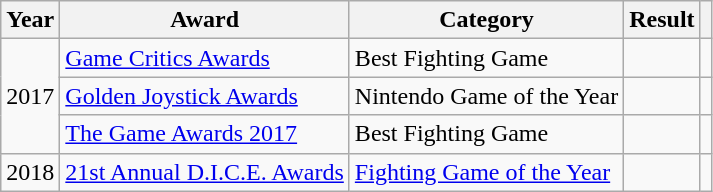<table class="wikitable sortable">
<tr>
<th>Year</th>
<th>Award</th>
<th>Category</th>
<th>Result</th>
<th></th>
</tr>
<tr>
<td rowspan="3" style="text-align:center;">2017</td>
<td rowspan="1"><a href='#'>Game Critics Awards</a></td>
<td>Best Fighting Game</td>
<td></td>
<td rowspan="1" style="text-align:center;"></td>
</tr>
<tr>
<td rowspan="1"><a href='#'>Golden Joystick Awards</a></td>
<td>Nintendo Game of the Year</td>
<td></td>
<td rowspan="1" style="text-align:center;"></td>
</tr>
<tr>
<td rowspan="1"><a href='#'>The Game Awards 2017</a></td>
<td>Best Fighting Game</td>
<td></td>
<td rowspan="1" style="text-align:center;"></td>
</tr>
<tr>
<td rowspan="1" style="text-align:center;">2018</td>
<td rowspan="1"><a href='#'>21st Annual D.I.C.E. Awards</a></td>
<td><a href='#'>Fighting Game of the Year</a></td>
<td></td>
<td rowspan="1" style="text-align:center;"></td>
</tr>
</table>
